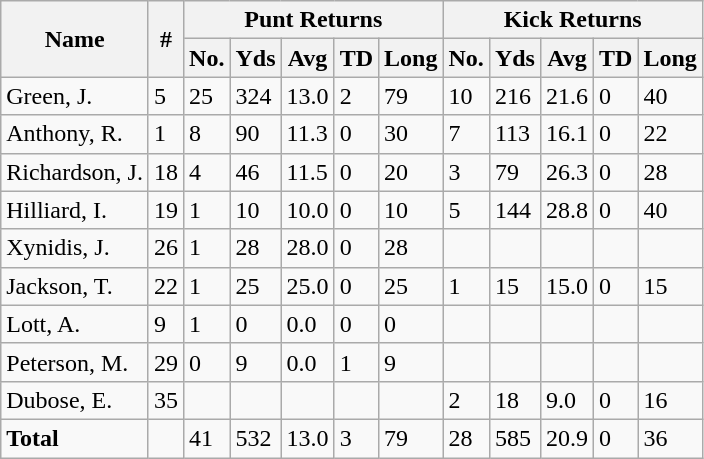<table class="wikitable" style="white-space:nowrap;">
<tr>
<th rowspan="2">Name</th>
<th rowspan="2">#</th>
<th colspan="5">Punt Returns</th>
<th colspan="5">Kick Returns</th>
</tr>
<tr>
<th>No.</th>
<th>Yds</th>
<th>Avg</th>
<th>TD</th>
<th>Long</th>
<th>No.</th>
<th>Yds</th>
<th>Avg</th>
<th>TD</th>
<th>Long</th>
</tr>
<tr>
<td>Green, J.</td>
<td>5</td>
<td>25</td>
<td>324</td>
<td>13.0</td>
<td>2</td>
<td>79</td>
<td>10</td>
<td>216</td>
<td>21.6</td>
<td>0</td>
<td>40</td>
</tr>
<tr>
<td>Anthony, R.</td>
<td>1</td>
<td>8</td>
<td>90</td>
<td>11.3</td>
<td>0</td>
<td>30</td>
<td>7</td>
<td>113</td>
<td>16.1</td>
<td>0</td>
<td>22</td>
</tr>
<tr>
<td>Richardson, J.</td>
<td>18</td>
<td>4</td>
<td>46</td>
<td>11.5</td>
<td>0</td>
<td>20</td>
<td>3</td>
<td>79</td>
<td>26.3</td>
<td>0</td>
<td>28</td>
</tr>
<tr>
<td>Hilliard, I.</td>
<td>19</td>
<td>1</td>
<td>10</td>
<td>10.0</td>
<td>0</td>
<td>10</td>
<td>5</td>
<td>144</td>
<td>28.8</td>
<td>0</td>
<td>40</td>
</tr>
<tr>
<td>Xynidis, J.</td>
<td>26</td>
<td>1</td>
<td>28</td>
<td>28.0</td>
<td>0</td>
<td>28</td>
<td></td>
<td></td>
<td></td>
<td></td>
<td></td>
</tr>
<tr>
<td>Jackson, T.</td>
<td>22</td>
<td>1</td>
<td>25</td>
<td>25.0</td>
<td>0</td>
<td>25</td>
<td>1</td>
<td>15</td>
<td>15.0</td>
<td>0</td>
<td>15</td>
</tr>
<tr>
<td>Lott, A.</td>
<td>9</td>
<td>1</td>
<td>0</td>
<td>0.0</td>
<td>0</td>
<td>0</td>
<td></td>
<td></td>
<td></td>
<td></td>
<td></td>
</tr>
<tr>
<td>Peterson, M.</td>
<td>29</td>
<td>0</td>
<td>9</td>
<td>0.0</td>
<td>1</td>
<td>9</td>
<td></td>
<td></td>
<td></td>
<td></td>
<td></td>
</tr>
<tr>
<td>Dubose, E.</td>
<td>35</td>
<td></td>
<td></td>
<td></td>
<td></td>
<td></td>
<td>2</td>
<td>18</td>
<td>9.0</td>
<td>0</td>
<td>16</td>
</tr>
<tr>
<td><strong>Total</strong></td>
<td></td>
<td>41</td>
<td>532</td>
<td>13.0</td>
<td>3</td>
<td>79</td>
<td>28</td>
<td>585</td>
<td>20.9</td>
<td>0</td>
<td>36</td>
</tr>
</table>
